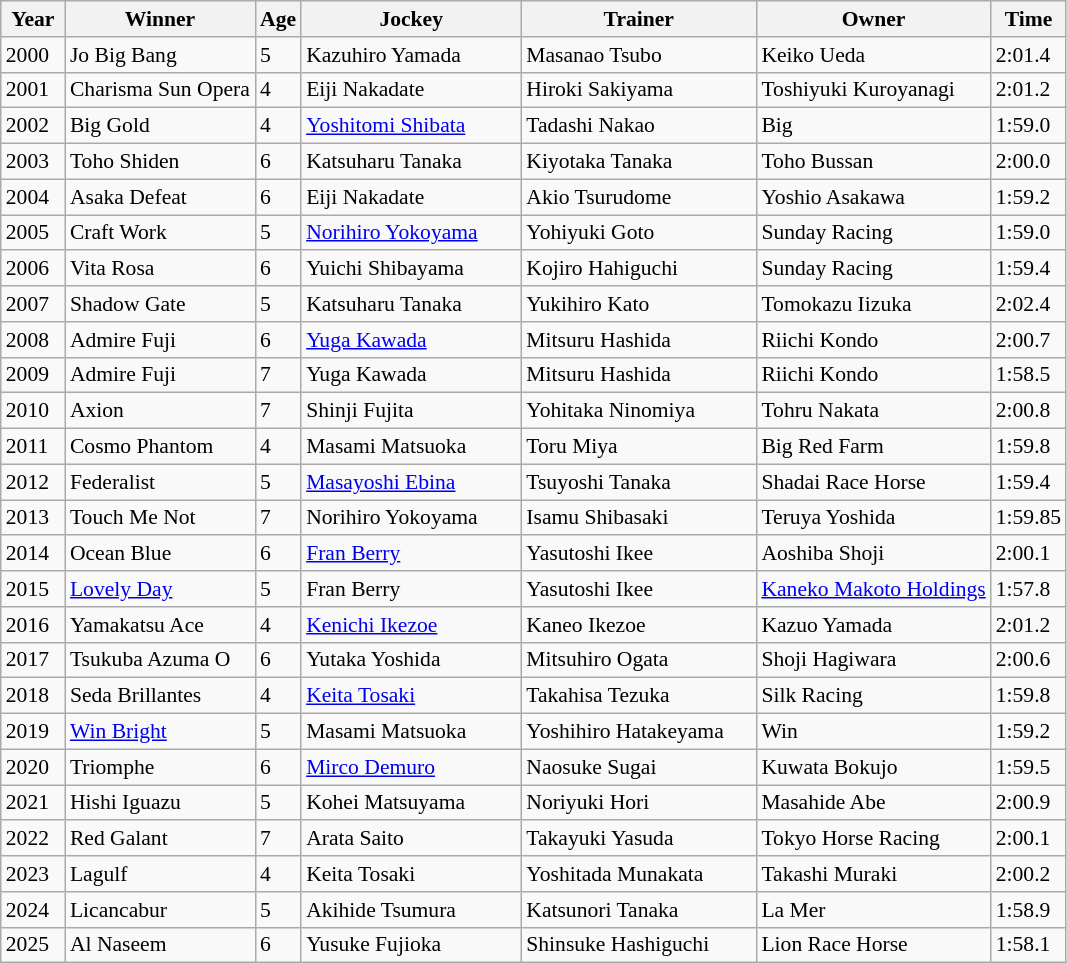<table class="wikitable sortable" style="font-size:90%">
<tr>
<th width="36px">Year<br></th>
<th width="120px">Winner<br></th>
<th>Age<br></th>
<th width="140px">Jockey<br></th>
<th width="150px">Trainer<br></th>
<th>Owner</th>
<th>Time<br></th>
</tr>
<tr>
<td>2000</td>
<td>Jo Big Bang</td>
<td>5</td>
<td>Kazuhiro Yamada</td>
<td>Masanao Tsubo</td>
<td>Keiko Ueda</td>
<td>2:01.4</td>
</tr>
<tr>
<td>2001</td>
<td>Charisma Sun Opera</td>
<td>4</td>
<td>Eiji Nakadate</td>
<td>Hiroki Sakiyama</td>
<td>Toshiyuki Kuroyanagi</td>
<td>2:01.2</td>
</tr>
<tr>
<td>2002</td>
<td>Big Gold</td>
<td>4</td>
<td><a href='#'>Yoshitomi Shibata</a></td>
<td>Tadashi Nakao</td>
<td>Big</td>
<td>1:59.0</td>
</tr>
<tr>
<td>2003</td>
<td>Toho Shiden</td>
<td>6</td>
<td>Katsuharu Tanaka</td>
<td>Kiyotaka Tanaka</td>
<td>Toho Bussan</td>
<td>2:00.0</td>
</tr>
<tr>
<td>2004</td>
<td>Asaka Defeat</td>
<td>6</td>
<td>Eiji Nakadate</td>
<td>Akio Tsurudome</td>
<td>Yoshio Asakawa</td>
<td>1:59.2</td>
</tr>
<tr>
<td>2005</td>
<td>Craft Work</td>
<td>5</td>
<td><a href='#'>Norihiro Yokoyama</a></td>
<td>Yohiyuki Goto</td>
<td>Sunday Racing</td>
<td>1:59.0</td>
</tr>
<tr>
<td>2006</td>
<td>Vita Rosa</td>
<td>6</td>
<td>Yuichi Shibayama</td>
<td>Kojiro Hahiguchi</td>
<td>Sunday Racing</td>
<td>1:59.4</td>
</tr>
<tr>
<td>2007</td>
<td>Shadow Gate</td>
<td>5</td>
<td>Katsuharu Tanaka</td>
<td>Yukihiro Kato</td>
<td>Tomokazu Iizuka</td>
<td>2:02.4</td>
</tr>
<tr>
<td>2008</td>
<td>Admire Fuji</td>
<td>6</td>
<td><a href='#'>Yuga Kawada</a></td>
<td>Mitsuru Hashida</td>
<td>Riichi Kondo</td>
<td>2:00.7</td>
</tr>
<tr>
<td>2009</td>
<td>Admire Fuji</td>
<td>7</td>
<td>Yuga Kawada</td>
<td>Mitsuru Hashida</td>
<td>Riichi Kondo</td>
<td>1:58.5</td>
</tr>
<tr>
<td>2010</td>
<td>Axion</td>
<td>7</td>
<td>Shinji Fujita</td>
<td>Yohitaka Ninomiya</td>
<td>Tohru Nakata</td>
<td>2:00.8</td>
</tr>
<tr>
<td>2011</td>
<td>Cosmo Phantom</td>
<td>4</td>
<td>Masami Matsuoka</td>
<td>Toru Miya</td>
<td>Big Red Farm</td>
<td>1:59.8</td>
</tr>
<tr>
<td>2012</td>
<td>Federalist</td>
<td>5</td>
<td><a href='#'>Masayoshi Ebina</a></td>
<td>Tsuyoshi Tanaka</td>
<td>Shadai Race Horse</td>
<td>1:59.4</td>
</tr>
<tr>
<td>2013</td>
<td>Touch Me Not</td>
<td>7</td>
<td>Norihiro Yokoyama</td>
<td>Isamu Shibasaki</td>
<td>Teruya Yoshida</td>
<td>1:59.85</td>
</tr>
<tr>
<td>2014</td>
<td>Ocean Blue</td>
<td>6</td>
<td><a href='#'>Fran Berry</a></td>
<td>Yasutoshi Ikee</td>
<td>Aoshiba Shoji</td>
<td>2:00.1</td>
</tr>
<tr>
<td>2015</td>
<td><a href='#'>Lovely Day</a></td>
<td>5</td>
<td>Fran Berry</td>
<td>Yasutoshi Ikee</td>
<td><a href='#'>Kaneko Makoto Holdings</a></td>
<td>1:57.8</td>
</tr>
<tr>
<td>2016</td>
<td>Yamakatsu Ace</td>
<td>4</td>
<td><a href='#'>Kenichi Ikezoe</a></td>
<td>Kaneo Ikezoe</td>
<td>Kazuo Yamada</td>
<td>2:01.2</td>
</tr>
<tr>
<td>2017</td>
<td>Tsukuba Azuma O</td>
<td>6</td>
<td>Yutaka Yoshida</td>
<td>Mitsuhiro Ogata</td>
<td>Shoji Hagiwara</td>
<td>2:00.6</td>
</tr>
<tr>
<td>2018</td>
<td>Seda Brillantes</td>
<td>4</td>
<td><a href='#'>Keita Tosaki</a></td>
<td>Takahisa Tezuka</td>
<td>Silk Racing</td>
<td>1:59.8</td>
</tr>
<tr>
<td>2019</td>
<td><a href='#'>Win Bright</a></td>
<td>5</td>
<td>Masami Matsuoka</td>
<td>Yoshihiro Hatakeyama</td>
<td>Win</td>
<td>1:59.2</td>
</tr>
<tr>
<td>2020</td>
<td>Triomphe</td>
<td>6</td>
<td><a href='#'>Mirco Demuro</a></td>
<td>Naosuke Sugai</td>
<td>Kuwata Bokujo</td>
<td>1:59.5</td>
</tr>
<tr>
<td>2021</td>
<td>Hishi Iguazu</td>
<td>5</td>
<td>Kohei Matsuyama</td>
<td>Noriyuki Hori</td>
<td>Masahide Abe</td>
<td>2:00.9</td>
</tr>
<tr>
<td>2022</td>
<td>Red Galant</td>
<td>7</td>
<td>Arata Saito</td>
<td>Takayuki Yasuda</td>
<td>Tokyo Horse Racing</td>
<td>2:00.1</td>
</tr>
<tr>
<td>2023</td>
<td>Lagulf</td>
<td>4</td>
<td>Keita Tosaki</td>
<td>Yoshitada Munakata</td>
<td>Takashi Muraki</td>
<td>2:00.2</td>
</tr>
<tr>
<td>2024</td>
<td>Licancabur</td>
<td>5</td>
<td>Akihide Tsumura</td>
<td>Katsunori Tanaka</td>
<td>La Mer</td>
<td>1:58.9</td>
</tr>
<tr>
<td>2025</td>
<td>Al Naseem</td>
<td>6</td>
<td>Yusuke Fujioka</td>
<td>Shinsuke Hashiguchi</td>
<td>Lion Race Horse</td>
<td>1:58.1</td>
</tr>
</table>
